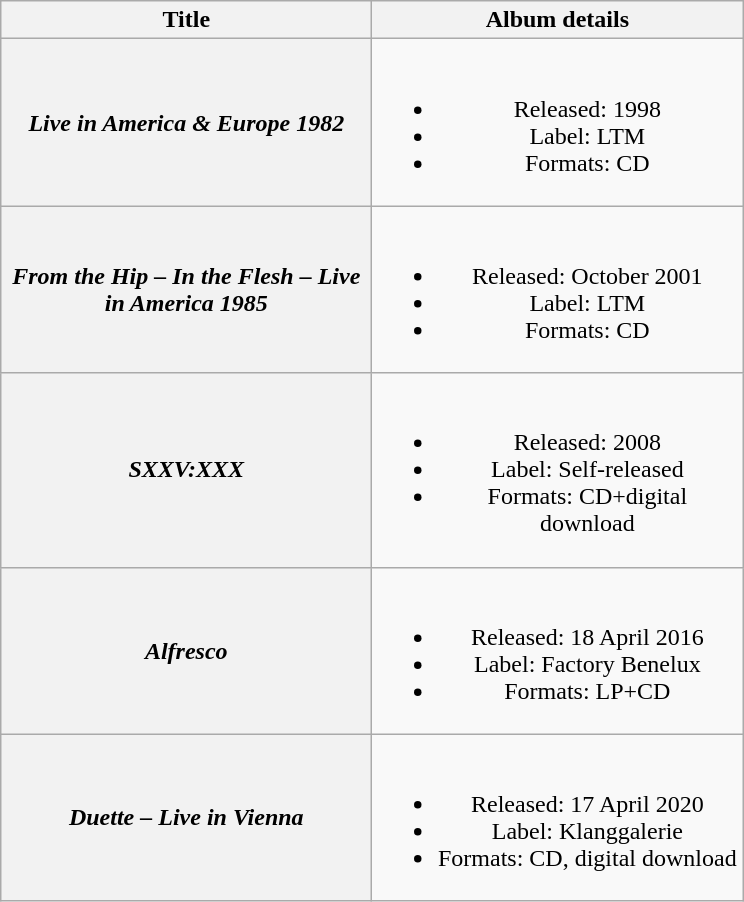<table class="wikitable plainrowheaders" style="text-align:center;">
<tr>
<th scope="col" style="width:15em;">Title</th>
<th scope="col" style="width:15em;">Album details</th>
</tr>
<tr>
<th scope="row"><em>Live in America & Europe 1982</em></th>
<td><br><ul><li>Released: 1998</li><li>Label: LTM</li><li>Formats: CD</li></ul></td>
</tr>
<tr>
<th scope="row"><em>From the Hip – In the Flesh – Live in America 1985</em></th>
<td><br><ul><li>Released: October 2001</li><li>Label: LTM</li><li>Formats: CD</li></ul></td>
</tr>
<tr>
<th scope="row"><em>SXXV:XXX</em></th>
<td><br><ul><li>Released: 2008</li><li>Label: Self-released</li><li>Formats: CD+digital download</li></ul></td>
</tr>
<tr>
<th scope="row"><em>Alfresco</em></th>
<td><br><ul><li>Released: 18 April 2016</li><li>Label: Factory Benelux</li><li>Formats: LP+CD</li></ul></td>
</tr>
<tr>
<th scope="row"><em>Duette – Live in Vienna</em></th>
<td><br><ul><li>Released: 17 April 2020</li><li>Label: Klanggalerie</li><li>Formats: CD, digital download</li></ul></td>
</tr>
</table>
